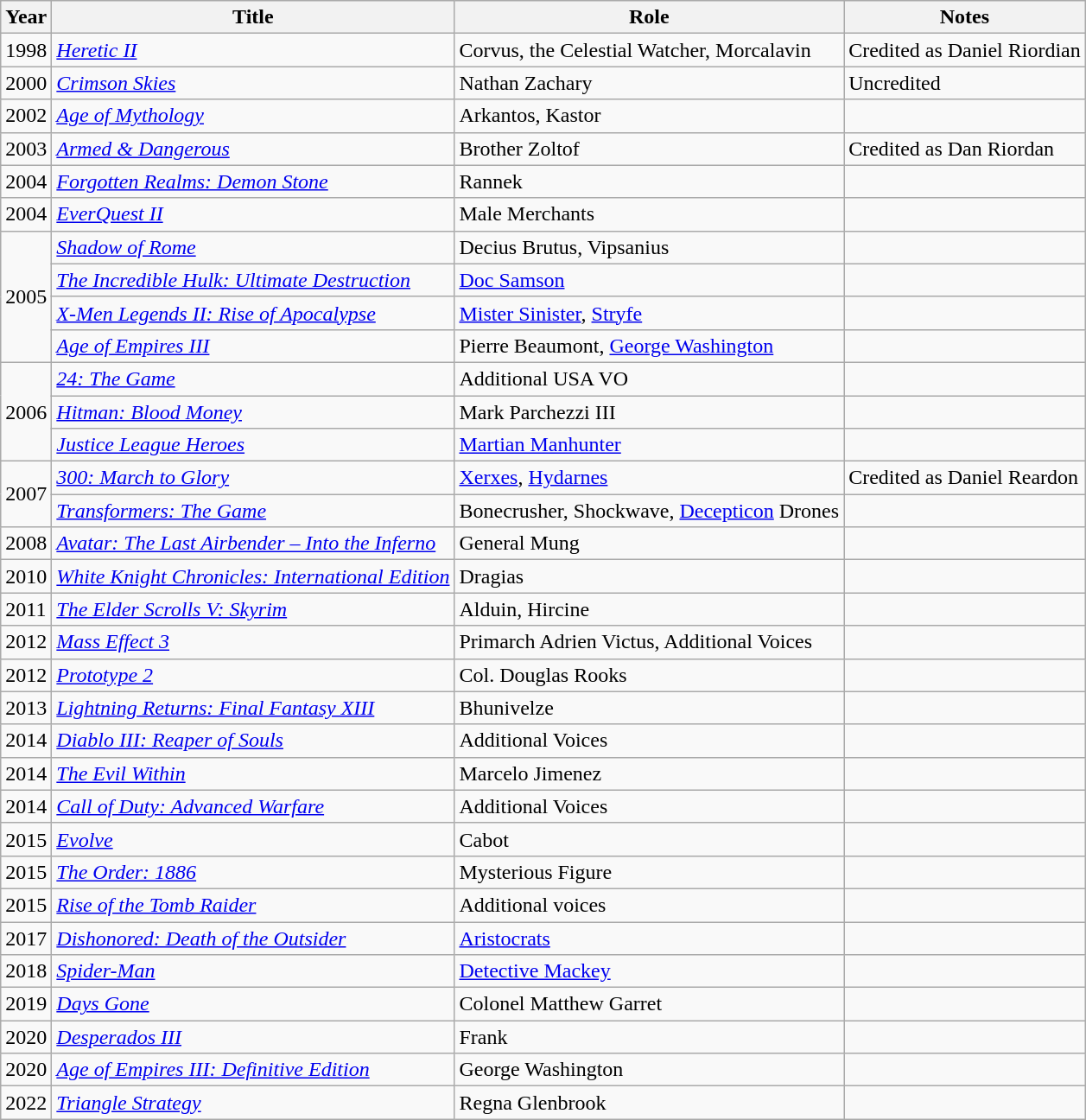<table class="wikitable sortable plainrowheaders" style="white-space:nowrap">
<tr>
<th>Year</th>
<th>Title</th>
<th>Role</th>
<th>Notes</th>
</tr>
<tr>
<td>1998</td>
<td><em><a href='#'>Heretic II</a></em></td>
<td>Corvus, the Celestial Watcher, Morcalavin</td>
<td>Credited as Daniel Riordian</td>
</tr>
<tr>
<td>2000</td>
<td><em><a href='#'>Crimson Skies</a></em></td>
<td>Nathan Zachary</td>
<td>Uncredited</td>
</tr>
<tr>
<td>2002</td>
<td><em><a href='#'>Age of Mythology</a></em></td>
<td>Arkantos, Kastor</td>
<td></td>
</tr>
<tr>
<td>2003</td>
<td><em><a href='#'>Armed & Dangerous</a></em></td>
<td>Brother Zoltof</td>
<td>Credited as Dan Riordan</td>
</tr>
<tr>
<td>2004</td>
<td><em><a href='#'>Forgotten Realms: Demon Stone</a></em></td>
<td>Rannek</td>
<td></td>
</tr>
<tr>
<td>2004</td>
<td><em><a href='#'>EverQuest II</a></em></td>
<td>Male Merchants</td>
<td></td>
</tr>
<tr>
<td rowspan=4>2005</td>
<td><em><a href='#'>Shadow of Rome</a></em></td>
<td>Decius Brutus, Vipsanius</td>
<td></td>
</tr>
<tr>
<td><em><a href='#'>The Incredible Hulk: Ultimate Destruction</a></em></td>
<td><a href='#'>Doc Samson</a></td>
<td></td>
</tr>
<tr>
<td><em><a href='#'>X-Men Legends II: Rise of Apocalypse</a></em></td>
<td><a href='#'>Mister Sinister</a>, <a href='#'>Stryfe</a></td>
<td></td>
</tr>
<tr>
<td><em><a href='#'>Age of Empires III</a></em></td>
<td>Pierre Beaumont, <a href='#'>George Washington</a></td>
<td></td>
</tr>
<tr>
<td rowspan=3>2006</td>
<td><em><a href='#'>24: The Game</a></em></td>
<td>Additional USA VO</td>
<td></td>
</tr>
<tr>
<td><em><a href='#'>Hitman: Blood Money</a></em></td>
<td>Mark Parchezzi III</td>
<td></td>
</tr>
<tr>
<td><em><a href='#'>Justice League Heroes</a></em></td>
<td><a href='#'>Martian Manhunter</a></td>
<td></td>
</tr>
<tr>
<td rowspan=2>2007</td>
<td><em><a href='#'>300: March to Glory</a></em></td>
<td><a href='#'>Xerxes</a>, <a href='#'>Hydarnes</a></td>
<td>Credited as Daniel Reardon</td>
</tr>
<tr>
<td><em><a href='#'>Transformers: The Game</a></em></td>
<td>Bonecrusher, Shockwave, <a href='#'>Decepticon</a> Drones</td>
<td></td>
</tr>
<tr>
<td>2008</td>
<td><em><a href='#'>Avatar: The Last Airbender – Into the Inferno</a></em></td>
<td>General Mung</td>
<td></td>
</tr>
<tr>
<td>2010</td>
<td><em><a href='#'>White Knight Chronicles: International Edition</a></em></td>
<td>Dragias</td>
<td></td>
</tr>
<tr>
<td>2011</td>
<td><em><a href='#'>The Elder Scrolls V: Skyrim</a></em></td>
<td>Alduin, Hircine</td>
<td></td>
</tr>
<tr>
<td>2012</td>
<td><em><a href='#'>Mass Effect 3</a></em></td>
<td>Primarch Adrien Victus, Additional Voices</td>
<td></td>
</tr>
<tr>
<td>2012</td>
<td><em><a href='#'>Prototype 2</a></em></td>
<td>Col. Douglas Rooks</td>
<td></td>
</tr>
<tr>
<td>2013</td>
<td><em><a href='#'>Lightning Returns: Final Fantasy XIII</a></em></td>
<td>Bhunivelze</td>
<td></td>
</tr>
<tr>
<td>2014</td>
<td><em><a href='#'>Diablo III: Reaper of Souls</a></em></td>
<td>Additional Voices</td>
<td></td>
</tr>
<tr>
<td>2014</td>
<td><em><a href='#'>The Evil Within</a></em></td>
<td>Marcelo Jimenez</td>
<td></td>
</tr>
<tr>
<td>2014</td>
<td><em><a href='#'>Call of Duty: Advanced Warfare</a></em></td>
<td>Additional Voices</td>
<td></td>
</tr>
<tr>
<td>2015</td>
<td><em><a href='#'>Evolve</a></em></td>
<td>Cabot</td>
<td></td>
</tr>
<tr>
<td>2015</td>
<td><em><a href='#'>The Order: 1886</a></em></td>
<td>Mysterious Figure</td>
<td></td>
</tr>
<tr>
<td>2015</td>
<td><em><a href='#'>Rise of the Tomb Raider</a></em></td>
<td>Additional voices</td>
<td></td>
</tr>
<tr>
<td>2017</td>
<td><em><a href='#'>Dishonored: Death of the Outsider</a></em></td>
<td><a href='#'>Aristocrats</a></td>
<td></td>
</tr>
<tr>
<td>2018</td>
<td><em><a href='#'>Spider-Man</a></em></td>
<td><a href='#'>Detective Mackey</a></td>
<td></td>
</tr>
<tr>
<td>2019</td>
<td><em><a href='#'>Days Gone</a></em></td>
<td>Colonel Matthew Garret</td>
<td></td>
</tr>
<tr>
<td>2020</td>
<td><em><a href='#'>Desperados III</a></em></td>
<td>Frank</td>
<td></td>
</tr>
<tr>
<td>2020</td>
<td><em><a href='#'>Age of Empires III: Definitive Edition</a></em></td>
<td>George Washington</td>
<td></td>
</tr>
<tr>
<td>2022</td>
<td><em><a href='#'>Triangle Strategy</a></em></td>
<td>Regna Glenbrook</td>
<td></td>
</tr>
</table>
